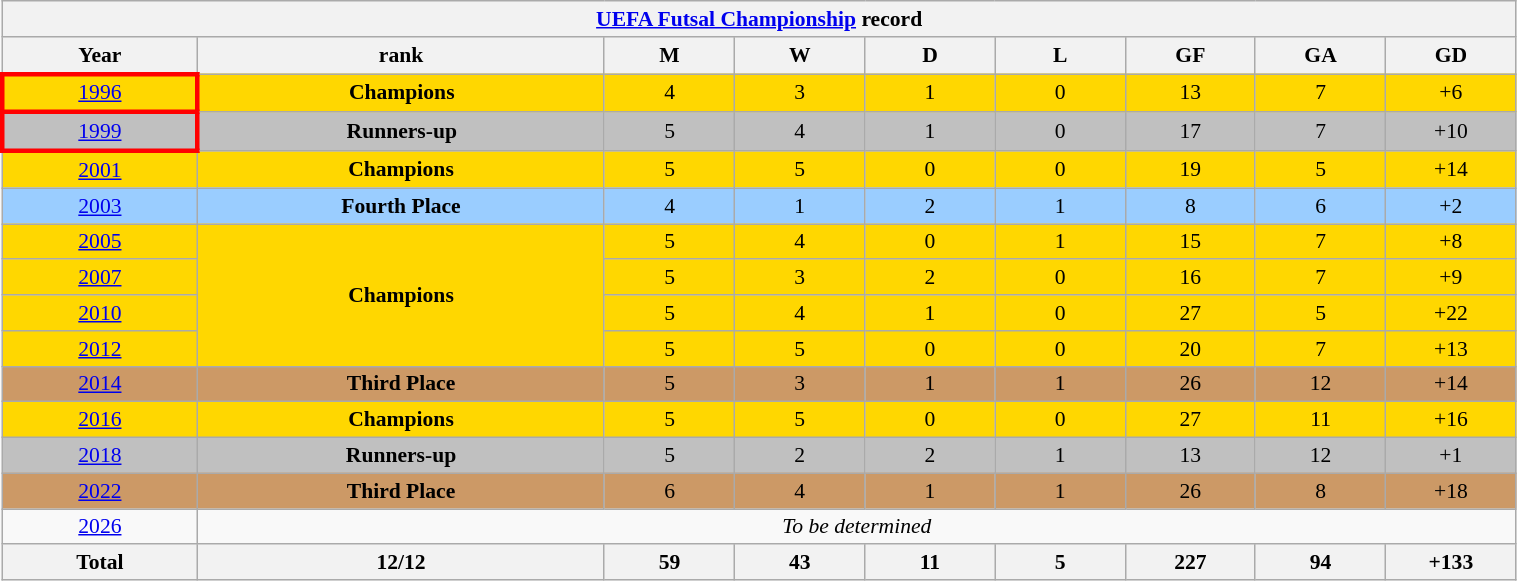<table class="wikitable" width=80% style="text-align: center;font-size:90%;">
<tr>
<th colspan=9><a href='#'>UEFA Futsal Championship</a> record</th>
</tr>
<tr>
<th width=12%>Year</th>
<th width=25%>rank</th>
<th width=8%>M</th>
<th width=8%>W</th>
<th width=8%>D</th>
<th width=8%>L</th>
<th width=8%>GF</th>
<th width=8%>GA</th>
<th width=8%>GD</th>
</tr>
<tr - bgcolor=gold>
<td style="border: 3px solid red"> <a href='#'>1996</a></td>
<td><strong>Champions</strong></td>
<td>4</td>
<td>3</td>
<td>1</td>
<td>0</td>
<td>13</td>
<td>7</td>
<td>+6</td>
</tr>
<tr - bgcolor=silver>
<td style="border: 3px solid red"> <a href='#'>1999</a></td>
<td><strong>Runners-up</strong></td>
<td>5</td>
<td>4</td>
<td>1</td>
<td>0</td>
<td>17</td>
<td>7</td>
<td>+10</td>
</tr>
<tr - bgcolor=gold>
<td> <a href='#'>2001</a></td>
<td><strong>Champions</strong></td>
<td>5</td>
<td>5</td>
<td>0</td>
<td>0</td>
<td>19</td>
<td>5</td>
<td>+14</td>
</tr>
<tr - bgcolor="#9acdff">
<td> <a href='#'>2003</a></td>
<td><strong>Fourth Place</strong></td>
<td>4</td>
<td>1</td>
<td>2</td>
<td>1</td>
<td>8</td>
<td>6</td>
<td>+2</td>
</tr>
<tr - bgcolor=gold>
<td> <a href='#'>2005</a></td>
<td rowspan=4><strong>Champions</strong></td>
<td>5</td>
<td>4</td>
<td>0</td>
<td>1</td>
<td>15</td>
<td>7</td>
<td>+8</td>
</tr>
<tr - bgcolor=gold>
<td> <a href='#'>2007</a></td>
<td>5</td>
<td>3</td>
<td>2</td>
<td>0</td>
<td>16</td>
<td>7</td>
<td>+9</td>
</tr>
<tr - bgcolor=gold>
<td> <a href='#'>2010</a></td>
<td>5</td>
<td>4</td>
<td>1</td>
<td>0</td>
<td>27</td>
<td>5</td>
<td>+22</td>
</tr>
<tr - bgcolor=gold>
<td> <a href='#'>2012</a></td>
<td>5</td>
<td>5</td>
<td>0</td>
<td>0</td>
<td>20</td>
<td>7</td>
<td>+13</td>
</tr>
<tr - bgcolor="#cc9966">
<td> <a href='#'>2014</a></td>
<td><strong>Third Place</strong></td>
<td>5</td>
<td>3</td>
<td>1</td>
<td>1</td>
<td>26</td>
<td>12</td>
<td>+14</td>
</tr>
<tr - bgcolor=gold>
<td> <a href='#'>2016</a></td>
<td><strong>Champions</strong></td>
<td>5</td>
<td>5</td>
<td>0</td>
<td>0</td>
<td>27</td>
<td>11</td>
<td>+16</td>
</tr>
<tr - bgcolor=silver>
<td> <a href='#'>2018</a></td>
<td><strong>Runners-up</strong></td>
<td>5</td>
<td>2</td>
<td>2</td>
<td>1</td>
<td>13</td>
<td>12</td>
<td>+1</td>
</tr>
<tr - bgcolor="#cc9966">
<td> <a href='#'>2022</a></td>
<td><strong>Third Place</strong></td>
<td>6</td>
<td>4</td>
<td>1</td>
<td>1</td>
<td>26</td>
<td>8</td>
<td>+18</td>
</tr>
<tr - bgcolor=>
<td> <a href='#'>2026</a></td>
<td colspan=8><em>To be determined</em></td>
</tr>
<tr>
<th><strong>Total</strong></th>
<th>12/12</th>
<th>59</th>
<th>43</th>
<th>11</th>
<th>5</th>
<th>227</th>
<th>94</th>
<th>+133</th>
</tr>
</table>
